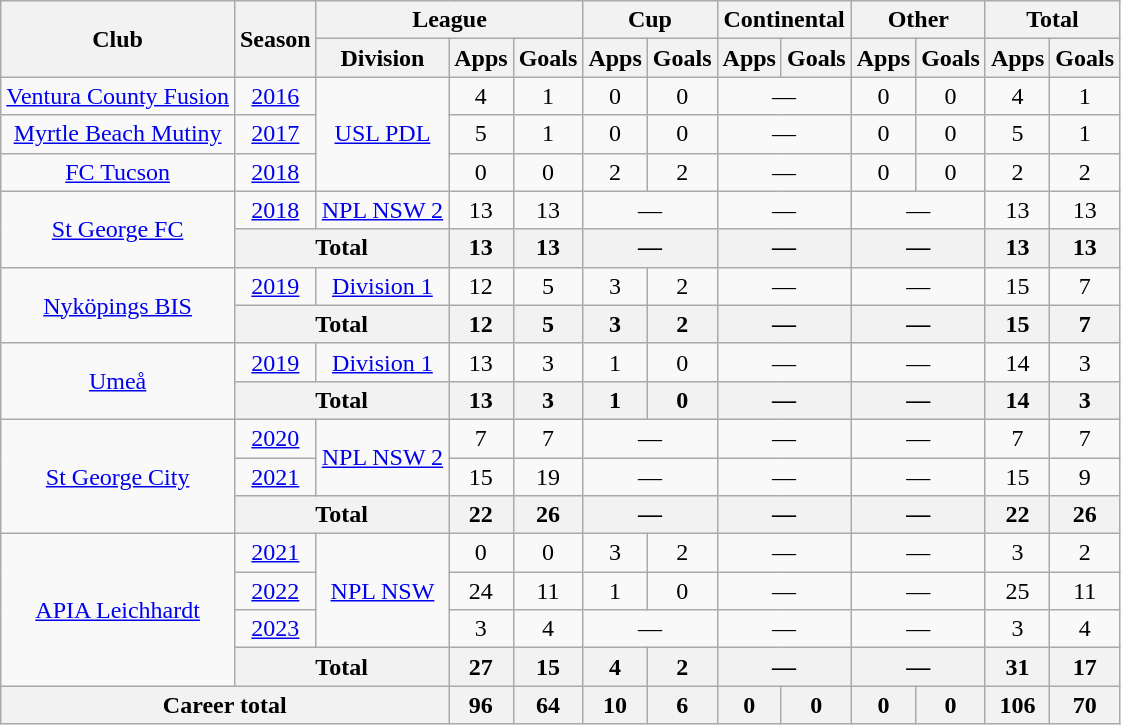<table class=wikitable style=text-align:center>
<tr>
<th rowspan=2>Club</th>
<th rowspan=2>Season</th>
<th colspan=3>League</th>
<th colspan=2>Cup</th>
<th colspan=2>Continental</th>
<th colspan=2>Other</th>
<th colspan=2>Total</th>
</tr>
<tr>
<th>Division</th>
<th>Apps</th>
<th>Goals</th>
<th>Apps</th>
<th>Goals</th>
<th>Apps</th>
<th>Goals</th>
<th>Apps</th>
<th>Goals</th>
<th>Apps</th>
<th>Goals</th>
</tr>
<tr>
<td><a href='#'>Ventura County Fusion</a></td>
<td><a href='#'>2016</a></td>
<td rowspan=3><a href='#'>USL PDL</a></td>
<td>4</td>
<td>1</td>
<td>0</td>
<td>0</td>
<td colspan=2>—</td>
<td>0</td>
<td>0</td>
<td>4</td>
<td>1</td>
</tr>
<tr>
<td><a href='#'>Myrtle Beach Mutiny</a></td>
<td><a href='#'>2017</a></td>
<td>5</td>
<td>1</td>
<td>0</td>
<td>0</td>
<td colspan=2>—</td>
<td>0</td>
<td>0</td>
<td>5</td>
<td>1</td>
</tr>
<tr>
<td><a href='#'>FC Tucson</a></td>
<td><a href='#'>2018</a></td>
<td>0</td>
<td>0</td>
<td>2</td>
<td>2</td>
<td colspan=2>—</td>
<td>0</td>
<td>0</td>
<td>2</td>
<td>2</td>
</tr>
<tr>
<td rowspan=2><a href='#'>St George FC</a></td>
<td><a href='#'>2018</a></td>
<td><a href='#'>NPL NSW 2</a></td>
<td>13</td>
<td>13</td>
<td colspan=2>—</td>
<td colspan=2>—</td>
<td colspan=2>—</td>
<td>13</td>
<td>13</td>
</tr>
<tr>
<th colspan=2>Total</th>
<th>13</th>
<th>13</th>
<th colspan=2>—</th>
<th colspan=2>—</th>
<th colspan=2>—</th>
<th>13</th>
<th>13</th>
</tr>
<tr>
<td rowspan=2><a href='#'>Nyköpings BIS</a></td>
<td><a href='#'>2019</a></td>
<td><a href='#'>Division 1</a></td>
<td>12</td>
<td>5</td>
<td>3</td>
<td>2</td>
<td colspan=2>—</td>
<td colspan=2>—</td>
<td>15</td>
<td>7</td>
</tr>
<tr>
<th colspan=2>Total</th>
<th>12</th>
<th>5</th>
<th>3</th>
<th>2</th>
<th colspan=2>—</th>
<th colspan=2>—</th>
<th>15</th>
<th>7</th>
</tr>
<tr>
<td rowspan=2><a href='#'>Umeå</a></td>
<td><a href='#'>2019</a></td>
<td><a href='#'>Division 1</a></td>
<td>13</td>
<td>3</td>
<td>1</td>
<td>0</td>
<td colspan=2>—</td>
<td colspan=2>—</td>
<td>14</td>
<td>3</td>
</tr>
<tr>
<th colspan=2>Total</th>
<th>13</th>
<th>3</th>
<th>1</th>
<th>0</th>
<th colspan=2>—</th>
<th colspan=2>—</th>
<th>14</th>
<th>3</th>
</tr>
<tr>
<td rowspan=3><a href='#'>St George City</a></td>
<td><a href='#'>2020</a></td>
<td rowspan=2><a href='#'>NPL NSW 2</a></td>
<td>7</td>
<td>7</td>
<td colspan=2>—</td>
<td colspan=2>—</td>
<td colspan=2>—</td>
<td>7</td>
<td>7</td>
</tr>
<tr>
<td><a href='#'>2021</a></td>
<td>15</td>
<td>19</td>
<td colspan=2>—</td>
<td colspan=2>—</td>
<td colspan=2>—</td>
<td>15</td>
<td>9</td>
</tr>
<tr>
<th colspan=2>Total</th>
<th>22</th>
<th>26</th>
<th colspan=2>—</th>
<th colspan=2>—</th>
<th colspan=2>—</th>
<th>22</th>
<th>26</th>
</tr>
<tr>
<td rowspan=4><a href='#'>APIA Leichhardt</a></td>
<td><a href='#'>2021</a></td>
<td rowspan=3><a href='#'>NPL NSW</a></td>
<td>0</td>
<td>0</td>
<td>3</td>
<td>2</td>
<td colspan=2>—</td>
<td colspan=2>—</td>
<td>3</td>
<td>2</td>
</tr>
<tr>
<td><a href='#'>2022</a></td>
<td>24</td>
<td>11</td>
<td>1</td>
<td>0</td>
<td colspan=2>—</td>
<td colspan=2>—</td>
<td>25</td>
<td>11</td>
</tr>
<tr>
<td><a href='#'>2023</a></td>
<td>3</td>
<td>4</td>
<td colspan=2>—</td>
<td colspan=2>—</td>
<td colspan=2>—</td>
<td>3</td>
<td>4</td>
</tr>
<tr>
<th colspan=2>Total</th>
<th>27</th>
<th>15</th>
<th>4</th>
<th>2</th>
<th colspan=2>—</th>
<th colspan=2>—</th>
<th>31</th>
<th>17</th>
</tr>
<tr>
<th colspan=3>Career total</th>
<th>96</th>
<th>64</th>
<th>10</th>
<th>6</th>
<th>0</th>
<th>0</th>
<th>0</th>
<th>0</th>
<th>106</th>
<th>70</th>
</tr>
</table>
